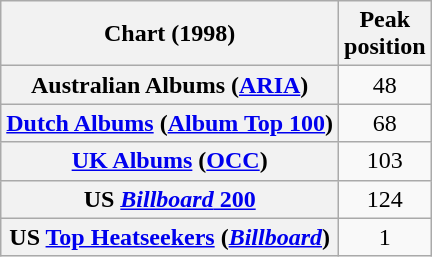<table class="wikitable sortable plainrowheaders" style="text-align:center">
<tr>
<th scope="col">Chart (1998)</th>
<th scope="col">Peak<br>position</th>
</tr>
<tr>
<th scope="row">Australian Albums (<a href='#'>ARIA</a>)</th>
<td>48</td>
</tr>
<tr>
<th scope="row"><a href='#'>Dutch Albums</a> (<a href='#'>Album Top 100</a>)</th>
<td>68</td>
</tr>
<tr>
<th scope="row"><a href='#'>UK Albums</a> (<a href='#'>OCC</a>)</th>
<td>103</td>
</tr>
<tr>
<th scope="row">US <a href='#'><em>Billboard</em> 200</a></th>
<td>124</td>
</tr>
<tr>
<th scope="row">US <a href='#'>Top Heatseekers</a> (<em><a href='#'>Billboard</a></em>)</th>
<td>1</td>
</tr>
</table>
